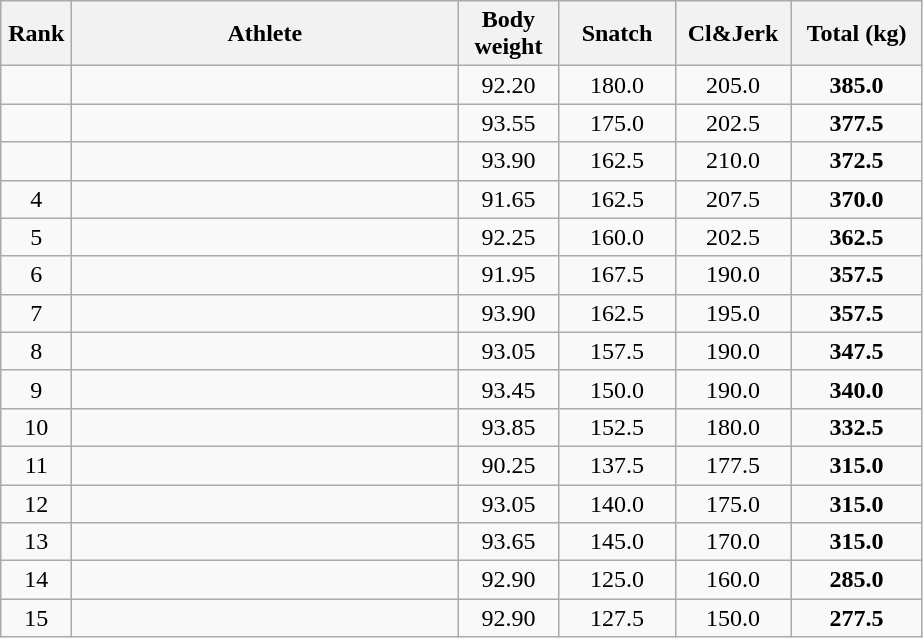<table class = "wikitable" style="text-align:center;">
<tr>
<th width=40>Rank</th>
<th width=250>Athlete</th>
<th width=60>Body weight</th>
<th width=70>Snatch</th>
<th width=70>Cl&Jerk</th>
<th width=80>Total (kg)</th>
</tr>
<tr>
<td></td>
<td align=left></td>
<td>92.20</td>
<td>180.0</td>
<td>205.0</td>
<td><strong>385.0</strong></td>
</tr>
<tr>
<td></td>
<td align=left></td>
<td>93.55</td>
<td>175.0</td>
<td>202.5</td>
<td><strong>377.5</strong></td>
</tr>
<tr>
<td></td>
<td align=left></td>
<td>93.90</td>
<td>162.5</td>
<td>210.0</td>
<td><strong>372.5</strong></td>
</tr>
<tr>
<td>4</td>
<td align=left></td>
<td>91.65</td>
<td>162.5</td>
<td>207.5</td>
<td><strong>370.0</strong></td>
</tr>
<tr>
<td>5</td>
<td align=left></td>
<td>92.25</td>
<td>160.0</td>
<td>202.5</td>
<td><strong>362.5</strong></td>
</tr>
<tr>
<td>6</td>
<td align=left></td>
<td>91.95</td>
<td>167.5</td>
<td>190.0</td>
<td><strong>357.5</strong></td>
</tr>
<tr>
<td>7</td>
<td align=left></td>
<td>93.90</td>
<td>162.5</td>
<td>195.0</td>
<td><strong>357.5</strong></td>
</tr>
<tr>
<td>8</td>
<td align=left></td>
<td>93.05</td>
<td>157.5</td>
<td>190.0</td>
<td><strong>347.5</strong></td>
</tr>
<tr>
<td>9</td>
<td align=left></td>
<td>93.45</td>
<td>150.0</td>
<td>190.0</td>
<td><strong>340.0</strong></td>
</tr>
<tr>
<td>10</td>
<td align=left></td>
<td>93.85</td>
<td>152.5</td>
<td>180.0</td>
<td><strong>332.5</strong></td>
</tr>
<tr>
<td>11</td>
<td align=left></td>
<td>90.25</td>
<td>137.5</td>
<td>177.5</td>
<td><strong>315.0</strong></td>
</tr>
<tr>
<td>12</td>
<td align=left></td>
<td>93.05</td>
<td>140.0</td>
<td>175.0</td>
<td><strong>315.0</strong></td>
</tr>
<tr>
<td>13</td>
<td align=left></td>
<td>93.65</td>
<td>145.0</td>
<td>170.0</td>
<td><strong>315.0</strong></td>
</tr>
<tr>
<td>14</td>
<td align=left></td>
<td>92.90</td>
<td>125.0</td>
<td>160.0</td>
<td><strong>285.0</strong></td>
</tr>
<tr>
<td>15</td>
<td align=left></td>
<td>92.90</td>
<td>127.5</td>
<td>150.0</td>
<td><strong>277.5</strong></td>
</tr>
</table>
